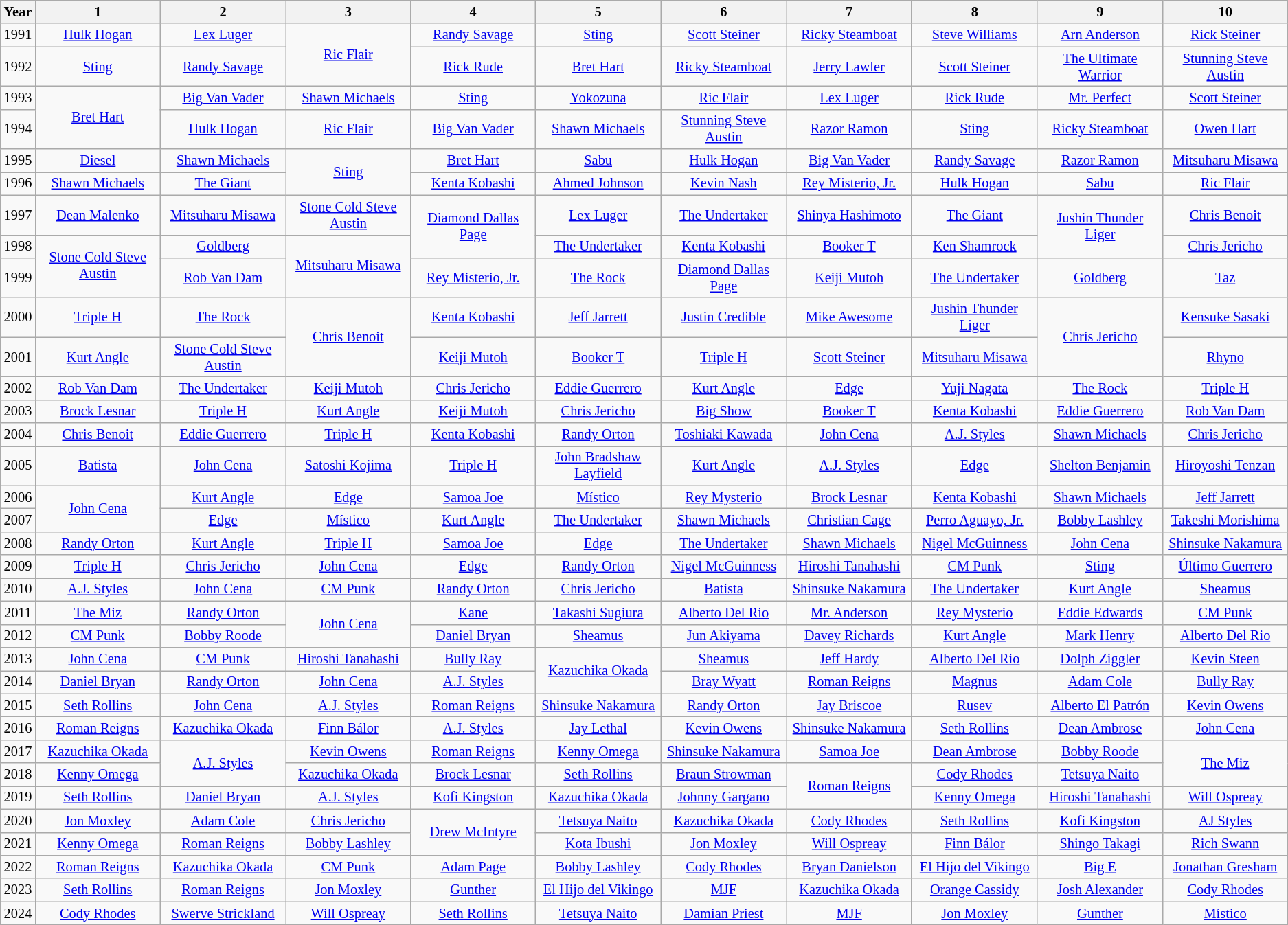<table class="wikitable" style="font-size:85%; text-align: center">
<tr>
<th>Year</th>
<th width="10%">1</th>
<th width="10%">2</th>
<th width="10%">3</th>
<th width="10%">4</th>
<th width="10%">5</th>
<th width="10%">6</th>
<th width="10%">7</th>
<th width="10%">8</th>
<th width="10%">9</th>
<th width="10%">10</th>
</tr>
<tr>
<td>1991</td>
<td><a href='#'>Hulk Hogan</a></td>
<td><a href='#'>Lex Luger</a></td>
<td rowspan=2><a href='#'>Ric Flair</a></td>
<td><a href='#'>Randy Savage</a></td>
<td><a href='#'>Sting</a></td>
<td><a href='#'>Scott Steiner</a></td>
<td><a href='#'>Ricky Steamboat</a></td>
<td><a href='#'>Steve Williams</a></td>
<td><a href='#'>Arn Anderson</a></td>
<td><a href='#'>Rick Steiner</a></td>
</tr>
<tr>
<td>1992</td>
<td><a href='#'>Sting</a></td>
<td><a href='#'>Randy Savage</a></td>
<td><a href='#'>Rick Rude</a></td>
<td><a href='#'>Bret Hart</a></td>
<td><a href='#'>Ricky Steamboat</a></td>
<td><a href='#'>Jerry Lawler</a></td>
<td><a href='#'>Scott Steiner</a></td>
<td><a href='#'>The Ultimate Warrior</a></td>
<td><a href='#'>Stunning Steve Austin</a></td>
</tr>
<tr>
<td>1993</td>
<td rowspan=2><a href='#'>Bret Hart</a></td>
<td><a href='#'>Big Van Vader</a></td>
<td><a href='#'>Shawn Michaels</a></td>
<td><a href='#'>Sting</a></td>
<td><a href='#'>Yokozuna</a></td>
<td><a href='#'>Ric Flair</a></td>
<td><a href='#'>Lex Luger</a></td>
<td><a href='#'>Rick Rude</a></td>
<td><a href='#'>Mr. Perfect</a></td>
<td><a href='#'>Scott Steiner</a></td>
</tr>
<tr>
<td>1994</td>
<td><a href='#'>Hulk Hogan</a></td>
<td><a href='#'>Ric Flair</a></td>
<td><a href='#'>Big Van Vader</a></td>
<td><a href='#'>Shawn Michaels</a></td>
<td><a href='#'>Stunning Steve Austin</a></td>
<td><a href='#'>Razor Ramon</a></td>
<td><a href='#'>Sting</a></td>
<td><a href='#'>Ricky Steamboat</a></td>
<td><a href='#'>Owen Hart</a></td>
</tr>
<tr>
<td>1995</td>
<td><a href='#'>Diesel</a></td>
<td><a href='#'>Shawn Michaels</a></td>
<td rowspan=2><a href='#'>Sting</a></td>
<td><a href='#'>Bret Hart</a></td>
<td><a href='#'>Sabu</a></td>
<td><a href='#'>Hulk Hogan</a></td>
<td><a href='#'>Big Van Vader</a></td>
<td><a href='#'>Randy Savage</a></td>
<td><a href='#'>Razor Ramon</a></td>
<td><a href='#'>Mitsuharu Misawa</a></td>
</tr>
<tr>
<td>1996</td>
<td><a href='#'>Shawn Michaels</a></td>
<td><a href='#'>The Giant</a></td>
<td><a href='#'>Kenta Kobashi</a></td>
<td><a href='#'>Ahmed Johnson</a></td>
<td><a href='#'>Kevin Nash</a></td>
<td><a href='#'>Rey Misterio, Jr.</a></td>
<td><a href='#'>Hulk Hogan</a></td>
<td><a href='#'>Sabu</a></td>
<td><a href='#'>Ric Flair</a></td>
</tr>
<tr>
<td>1997</td>
<td><a href='#'>Dean Malenko</a></td>
<td><a href='#'>Mitsuharu Misawa</a></td>
<td><a href='#'>Stone Cold Steve Austin</a></td>
<td rowspan=2><a href='#'>Diamond Dallas Page</a></td>
<td><a href='#'>Lex Luger</a></td>
<td><a href='#'>The Undertaker</a></td>
<td><a href='#'>Shinya Hashimoto</a></td>
<td><a href='#'>The Giant</a></td>
<td rowspan=2><a href='#'>Jushin Thunder Liger</a></td>
<td><a href='#'>Chris Benoit</a></td>
</tr>
<tr>
<td>1998</td>
<td rowspan=2><a href='#'>Stone Cold Steve Austin</a></td>
<td><a href='#'>Goldberg</a></td>
<td rowspan=2><a href='#'>Mitsuharu Misawa</a></td>
<td><a href='#'>The Undertaker</a></td>
<td><a href='#'>Kenta Kobashi</a></td>
<td><a href='#'>Booker T</a></td>
<td><a href='#'>Ken Shamrock</a></td>
<td><a href='#'>Chris Jericho</a></td>
</tr>
<tr>
<td>1999</td>
<td><a href='#'>Rob Van Dam</a></td>
<td><a href='#'>Rey Misterio, Jr.</a></td>
<td><a href='#'>The Rock</a></td>
<td><a href='#'>Diamond Dallas Page</a></td>
<td><a href='#'>Keiji Mutoh</a></td>
<td><a href='#'>The Undertaker</a></td>
<td><a href='#'>Goldberg</a></td>
<td><a href='#'>Taz</a></td>
</tr>
<tr>
<td>2000</td>
<td><a href='#'>Triple H</a></td>
<td><a href='#'>The Rock</a></td>
<td rowspan=2><a href='#'>Chris Benoit</a></td>
<td><a href='#'>Kenta Kobashi</a></td>
<td><a href='#'>Jeff Jarrett</a></td>
<td><a href='#'>Justin Credible</a></td>
<td><a href='#'>Mike Awesome</a></td>
<td><a href='#'>Jushin Thunder Liger</a></td>
<td rowspan=2><a href='#'>Chris Jericho</a></td>
<td><a href='#'>Kensuke Sasaki</a></td>
</tr>
<tr>
<td>2001</td>
<td><a href='#'>Kurt Angle</a></td>
<td><a href='#'>Stone Cold Steve Austin</a></td>
<td><a href='#'>Keiji Mutoh</a></td>
<td><a href='#'>Booker T</a></td>
<td><a href='#'>Triple H</a></td>
<td><a href='#'>Scott Steiner</a></td>
<td><a href='#'>Mitsuharu Misawa</a></td>
<td><a href='#'>Rhyno</a></td>
</tr>
<tr>
<td>2002</td>
<td><a href='#'>Rob Van Dam</a></td>
<td><a href='#'>The Undertaker</a></td>
<td><a href='#'>Keiji Mutoh</a></td>
<td><a href='#'>Chris Jericho</a></td>
<td><a href='#'>Eddie Guerrero</a></td>
<td><a href='#'>Kurt Angle</a></td>
<td><a href='#'>Edge</a></td>
<td><a href='#'>Yuji Nagata</a></td>
<td><a href='#'>The Rock</a></td>
<td><a href='#'>Triple H</a></td>
</tr>
<tr>
<td>2003</td>
<td><a href='#'>Brock Lesnar</a></td>
<td><a href='#'>Triple H</a></td>
<td><a href='#'>Kurt Angle</a></td>
<td><a href='#'>Keiji Mutoh</a></td>
<td><a href='#'>Chris Jericho</a></td>
<td><a href='#'>Big Show</a></td>
<td><a href='#'>Booker T</a></td>
<td><a href='#'>Kenta Kobashi</a></td>
<td><a href='#'>Eddie Guerrero</a></td>
<td><a href='#'>Rob Van Dam</a></td>
</tr>
<tr>
<td>2004</td>
<td><a href='#'>Chris Benoit</a></td>
<td><a href='#'>Eddie Guerrero</a></td>
<td><a href='#'>Triple H</a></td>
<td><a href='#'>Kenta Kobashi</a></td>
<td><a href='#'>Randy Orton</a></td>
<td><a href='#'>Toshiaki Kawada</a></td>
<td><a href='#'>John Cena</a></td>
<td><a href='#'>A.J. Styles</a></td>
<td><a href='#'>Shawn Michaels</a></td>
<td><a href='#'>Chris Jericho</a></td>
</tr>
<tr>
<td>2005</td>
<td><a href='#'>Batista</a></td>
<td><a href='#'>John Cena</a></td>
<td><a href='#'>Satoshi Kojima</a></td>
<td><a href='#'>Triple H</a></td>
<td><a href='#'>John Bradshaw Layfield</a></td>
<td><a href='#'>Kurt Angle</a></td>
<td><a href='#'>A.J. Styles</a></td>
<td><a href='#'>Edge</a></td>
<td><a href='#'>Shelton Benjamin</a></td>
<td><a href='#'>Hiroyoshi Tenzan</a></td>
</tr>
<tr>
<td>2006</td>
<td rowspan="2"><a href='#'>John Cena</a></td>
<td><a href='#'>Kurt Angle</a></td>
<td><a href='#'>Edge</a></td>
<td><a href='#'>Samoa Joe</a></td>
<td><a href='#'>Místico</a></td>
<td><a href='#'>Rey Mysterio</a></td>
<td><a href='#'>Brock Lesnar</a></td>
<td><a href='#'>Kenta Kobashi</a></td>
<td><a href='#'>Shawn Michaels</a></td>
<td><a href='#'>Jeff Jarrett</a></td>
</tr>
<tr>
<td>2007</td>
<td><a href='#'>Edge</a></td>
<td><a href='#'>Místico</a></td>
<td><a href='#'>Kurt Angle</a></td>
<td><a href='#'>The Undertaker</a></td>
<td><a href='#'>Shawn Michaels</a></td>
<td><a href='#'>Christian Cage</a></td>
<td><a href='#'>Perro Aguayo, Jr.</a></td>
<td><a href='#'>Bobby Lashley</a></td>
<td><a href='#'>Takeshi Morishima</a></td>
</tr>
<tr>
<td>2008</td>
<td><a href='#'>Randy Orton</a></td>
<td><a href='#'>Kurt Angle</a></td>
<td><a href='#'>Triple H</a></td>
<td><a href='#'>Samoa Joe</a></td>
<td><a href='#'>Edge</a></td>
<td><a href='#'>The Undertaker</a></td>
<td><a href='#'>Shawn Michaels</a></td>
<td><a href='#'>Nigel McGuinness</a></td>
<td><a href='#'>John Cena</a></td>
<td><a href='#'>Shinsuke Nakamura</a></td>
</tr>
<tr>
<td>2009</td>
<td><a href='#'>Triple H</a></td>
<td><a href='#'>Chris Jericho</a></td>
<td><a href='#'>John Cena</a></td>
<td><a href='#'>Edge</a></td>
<td><a href='#'>Randy Orton</a></td>
<td><a href='#'>Nigel McGuinness</a></td>
<td><a href='#'>Hiroshi Tanahashi</a></td>
<td><a href='#'>CM Punk</a></td>
<td><a href='#'>Sting</a></td>
<td><a href='#'>Último Guerrero</a></td>
</tr>
<tr>
<td>2010</td>
<td><a href='#'>A.J. Styles</a></td>
<td><a href='#'>John Cena</a></td>
<td><a href='#'>CM Punk</a></td>
<td><a href='#'>Randy Orton</a></td>
<td><a href='#'>Chris Jericho</a></td>
<td><a href='#'>Batista</a></td>
<td><a href='#'>Shinsuke Nakamura</a></td>
<td><a href='#'>The Undertaker</a></td>
<td><a href='#'>Kurt Angle</a></td>
<td><a href='#'>Sheamus</a></td>
</tr>
<tr>
<td>2011</td>
<td><a href='#'>The Miz</a></td>
<td><a href='#'>Randy Orton</a></td>
<td rowspan=2><a href='#'>John Cena</a></td>
<td><a href='#'>Kane</a></td>
<td><a href='#'>Takashi Sugiura</a></td>
<td><a href='#'>Alberto Del Rio</a></td>
<td><a href='#'>Mr. Anderson</a></td>
<td><a href='#'>Rey Mysterio</a></td>
<td><a href='#'>Eddie Edwards</a></td>
<td><a href='#'>CM Punk</a></td>
</tr>
<tr>
<td>2012</td>
<td><a href='#'>CM Punk</a></td>
<td><a href='#'>Bobby Roode</a></td>
<td><a href='#'>Daniel Bryan</a></td>
<td><a href='#'>Sheamus</a></td>
<td><a href='#'>Jun Akiyama</a></td>
<td><a href='#'>Davey Richards</a></td>
<td><a href='#'>Kurt Angle</a></td>
<td><a href='#'>Mark Henry</a></td>
<td><a href='#'>Alberto Del Rio</a></td>
</tr>
<tr>
<td>2013</td>
<td><a href='#'>John Cena</a></td>
<td><a href='#'>CM Punk</a></td>
<td><a href='#'>Hiroshi Tanahashi</a></td>
<td><a href='#'>Bully Ray</a></td>
<td rowspan=2><a href='#'>Kazuchika Okada</a></td>
<td><a href='#'>Sheamus</a></td>
<td><a href='#'>Jeff Hardy</a></td>
<td><a href='#'>Alberto Del Rio</a></td>
<td><a href='#'>Dolph Ziggler</a></td>
<td><a href='#'>Kevin Steen</a></td>
</tr>
<tr>
<td>2014</td>
<td><a href='#'>Daniel Bryan</a></td>
<td><a href='#'>Randy Orton</a></td>
<td><a href='#'>John Cena</a></td>
<td><a href='#'>A.J. Styles</a></td>
<td><a href='#'>Bray Wyatt</a></td>
<td><a href='#'>Roman Reigns</a></td>
<td><a href='#'>Magnus</a></td>
<td><a href='#'>Adam Cole</a></td>
<td><a href='#'>Bully Ray</a></td>
</tr>
<tr>
<td>2015</td>
<td><a href='#'>Seth Rollins</a></td>
<td><a href='#'>John Cena</a></td>
<td><a href='#'>A.J. Styles</a></td>
<td><a href='#'>Roman Reigns</a></td>
<td><a href='#'>Shinsuke Nakamura</a></td>
<td><a href='#'>Randy Orton</a></td>
<td><a href='#'>Jay Briscoe</a></td>
<td><a href='#'>Rusev</a></td>
<td><a href='#'>Alberto El Patrón</a></td>
<td><a href='#'>Kevin Owens</a></td>
</tr>
<tr>
<td>2016</td>
<td><a href='#'>Roman Reigns</a></td>
<td><a href='#'>Kazuchika Okada</a></td>
<td><a href='#'>Finn Bálor</a></td>
<td><a href='#'>A.J. Styles</a></td>
<td><a href='#'>Jay Lethal</a></td>
<td><a href='#'>Kevin Owens</a></td>
<td><a href='#'>Shinsuke Nakamura</a></td>
<td><a href='#'>Seth Rollins</a></td>
<td><a href='#'>Dean Ambrose</a></td>
<td><a href='#'>John Cena</a></td>
</tr>
<tr>
<td>2017</td>
<td><a href='#'>Kazuchika Okada</a></td>
<td rowspan=2><a href='#'>A.J. Styles</a></td>
<td><a href='#'>Kevin Owens</a></td>
<td><a href='#'>Roman Reigns</a></td>
<td><a href='#'>Kenny Omega</a></td>
<td><a href='#'>Shinsuke Nakamura</a></td>
<td><a href='#'>Samoa Joe</a></td>
<td><a href='#'>Dean Ambrose</a></td>
<td><a href='#'>Bobby Roode</a></td>
<td rowspan=2><a href='#'>The Miz</a></td>
</tr>
<tr>
<td>2018</td>
<td><a href='#'>Kenny Omega</a></td>
<td><a href='#'>Kazuchika Okada</a></td>
<td><a href='#'>Brock Lesnar</a></td>
<td><a href='#'>Seth Rollins</a></td>
<td><a href='#'>Braun Strowman</a></td>
<td rowspan=2><a href='#'>Roman Reigns</a></td>
<td><a href='#'>Cody Rhodes</a></td>
<td><a href='#'>Tetsuya Naito</a></td>
</tr>
<tr>
<td>2019</td>
<td><a href='#'>Seth Rollins</a></td>
<td><a href='#'>Daniel Bryan</a></td>
<td><a href='#'>A.J. Styles</a></td>
<td><a href='#'>Kofi Kingston</a></td>
<td><a href='#'>Kazuchika Okada</a></td>
<td><a href='#'>Johnny Gargano</a></td>
<td><a href='#'>Kenny Omega</a></td>
<td><a href='#'>Hiroshi Tanahashi</a></td>
<td><a href='#'>Will Ospreay</a></td>
</tr>
<tr>
<td>2020</td>
<td><a href='#'>Jon Moxley</a></td>
<td><a href='#'>Adam Cole</a></td>
<td><a href='#'>Chris Jericho</a></td>
<td rowspan="2"><a href='#'>Drew McIntyre</a></td>
<td><a href='#'>Tetsuya Naito</a></td>
<td><a href='#'>Kazuchika Okada</a></td>
<td><a href='#'>Cody Rhodes</a></td>
<td><a href='#'>Seth Rollins</a></td>
<td><a href='#'>Kofi Kingston</a></td>
<td><a href='#'>AJ Styles</a></td>
</tr>
<tr>
<td>2021</td>
<td><a href='#'>Kenny Omega</a></td>
<td><a href='#'>Roman Reigns</a></td>
<td><a href='#'>Bobby Lashley</a></td>
<td><a href='#'>Kota Ibushi</a></td>
<td><a href='#'>Jon Moxley</a></td>
<td><a href='#'>Will Ospreay</a></td>
<td><a href='#'>Finn Bálor</a></td>
<td><a href='#'>Shingo Takagi</a></td>
<td><a href='#'>Rich Swann</a></td>
</tr>
<tr>
<td>2022</td>
<td><a href='#'>Roman Reigns</a></td>
<td><a href='#'>Kazuchika Okada</a></td>
<td><a href='#'>CM Punk</a></td>
<td><a href='#'>Adam Page</a></td>
<td><a href='#'>Bobby Lashley</a></td>
<td><a href='#'>Cody Rhodes</a></td>
<td><a href='#'>Bryan Danielson</a></td>
<td><a href='#'>El Hijo del Vikingo</a></td>
<td><a href='#'>Big E</a></td>
<td><a href='#'>Jonathan Gresham</a></td>
</tr>
<tr>
<td>2023</td>
<td><a href='#'>Seth Rollins</a></td>
<td><a href='#'>Roman Reigns</a></td>
<td><a href='#'>Jon Moxley</a></td>
<td><a href='#'>Gunther</a></td>
<td><a href='#'>El Hijo del Vikingo</a></td>
<td><a href='#'>MJF</a></td>
<td><a href='#'>Kazuchika Okada</a></td>
<td><a href='#'>Orange Cassidy</a></td>
<td><a href='#'>Josh Alexander</a></td>
<td><a href='#'>Cody Rhodes</a></td>
</tr>
<tr>
<td>2024</td>
<td><a href='#'>Cody Rhodes</a></td>
<td><a href='#'>Swerve Strickland</a></td>
<td><a href='#'>Will Ospreay</a></td>
<td><a href='#'>Seth Rollins</a></td>
<td><a href='#'>Tetsuya Naito</a></td>
<td><a href='#'>Damian Priest</a></td>
<td><a href='#'>MJF</a></td>
<td><a href='#'>Jon Moxley</a></td>
<td><a href='#'>Gunther</a></td>
<td><a href='#'>Místico</a></td>
</tr>
</table>
